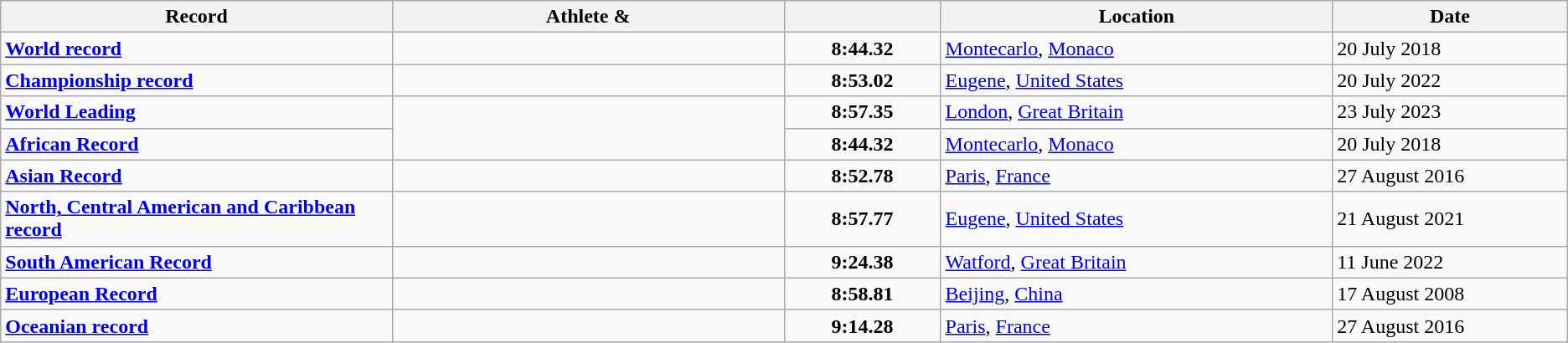<table class="wikitable">
<tr>
<th width=25% align=center>Record</th>
<th width=25% align=center>Athlete & </th>
<th width=10% align=center></th>
<th width=25% align=center>Location</th>
<th width=15% align=center>Date</th>
</tr>
<tr>
<td><strong><a href='#'>World record</a></strong></td>
<td></td>
<td align=center><strong>8:44.32</strong></td>
<td><a href='#'>Montecarlo</a>, <a href='#'>Monaco</a></td>
<td>20 July 2018</td>
</tr>
<tr>
<td><strong><a href='#'>Championship record</a></strong></td>
<td></td>
<td align=center><strong>8:53.02</strong></td>
<td><a href='#'>Eugene</a>, <a href='#'>United States</a></td>
<td>20 July 2022</td>
</tr>
<tr>
<td><strong><a href='#'>World Leading</a></strong></td>
<td rowspan=2></td>
<td align=center><strong>8:57.35</strong></td>
<td><a href='#'>London</a>, <a href='#'>Great Britain</a></td>
<td>23 July 2023</td>
</tr>
<tr>
<td><strong><a href='#'>African Record</a></strong></td>
<td align=center><strong>8:44.32</strong></td>
<td><a href='#'>Montecarlo</a>, <a href='#'>Monaco</a></td>
<td>20 July 2018</td>
</tr>
<tr>
<td><strong><a href='#'>Asian Record</a></strong></td>
<td></td>
<td align=center><strong>8:52.78</strong></td>
<td><a href='#'>Paris</a>, <a href='#'>France</a></td>
<td>27 August 2016</td>
</tr>
<tr>
<td><strong><a href='#'>North, Central American and Caribbean record</a></strong></td>
<td></td>
<td align=center><strong>8:57.77</strong></td>
<td><a href='#'>Eugene</a>, <a href='#'>United States</a></td>
<td>21 August 2021</td>
</tr>
<tr>
<td><strong><a href='#'>South American Record</a></strong></td>
<td></td>
<td align=center><strong>9:24.38</strong></td>
<td><a href='#'>Watford</a>, <a href='#'>Great Britain</a></td>
<td>11 June 2022</td>
</tr>
<tr>
<td><strong><a href='#'>European Record</a></strong></td>
<td></td>
<td align=center><strong>8:58.81</strong></td>
<td><a href='#'>Beijing</a>, <a href='#'>China</a></td>
<td>17 August 2008</td>
</tr>
<tr>
<td><strong><a href='#'>Oceanian record</a></strong></td>
<td></td>
<td align=center><strong>9:14.28</strong></td>
<td><a href='#'>Paris</a>, <a href='#'>France</a></td>
<td>27 August 2016</td>
</tr>
</table>
